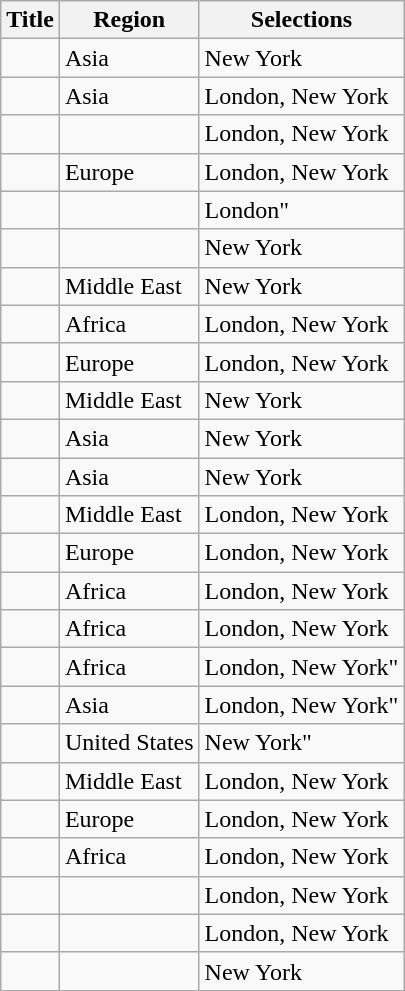<table class="wikitable">
<tr>
<th>Title</th>
<th>Region</th>
<th>Selections</th>
</tr>
<tr>
<td></td>
<td>Asia</td>
<td>New York</td>
</tr>
<tr>
<td></td>
<td>Asia</td>
<td>London, New York</td>
</tr>
<tr>
<td></td>
<td></td>
<td>London, New York</td>
</tr>
<tr>
<td></td>
<td>Europe</td>
<td>London, New York</td>
</tr>
<tr>
<td></td>
<td></td>
<td>London"</td>
</tr>
<tr>
<td></td>
<td></td>
<td>New York</td>
</tr>
<tr>
<td></td>
<td>Middle East</td>
<td>New York</td>
</tr>
<tr>
<td></td>
<td>Africa</td>
<td>London, New York</td>
</tr>
<tr>
<td></td>
<td>Europe</td>
<td>London, New York</td>
</tr>
<tr>
<td></td>
<td>Middle East</td>
<td>New York</td>
</tr>
<tr>
<td></td>
<td>Asia</td>
<td>New York</td>
</tr>
<tr>
<td></td>
<td>Asia</td>
<td>New York</td>
</tr>
<tr>
<td></td>
<td>Middle East</td>
<td>London, New York</td>
</tr>
<tr>
<td></td>
<td>Europe</td>
<td>London, New York</td>
</tr>
<tr>
<td></td>
<td>Africa</td>
<td>London, New York</td>
</tr>
<tr>
<td></td>
<td>Africa</td>
<td>London, New York</td>
</tr>
<tr>
<td></td>
<td>Africa</td>
<td>London, New York"</td>
</tr>
<tr>
<td></td>
<td>Asia</td>
<td>London, New York"</td>
</tr>
<tr>
<td></td>
<td>United States</td>
<td>New York"</td>
</tr>
<tr>
<td></td>
<td>Middle East</td>
<td>London, New York</td>
</tr>
<tr>
<td></td>
<td>Europe</td>
<td>London, New York</td>
</tr>
<tr>
<td></td>
<td>Africa</td>
<td>London, New York</td>
</tr>
<tr>
<td></td>
<td></td>
<td>London, New York</td>
</tr>
<tr>
<td></td>
<td></td>
<td>London, New York</td>
</tr>
<tr>
<td></td>
<td></td>
<td>New York</td>
</tr>
</table>
